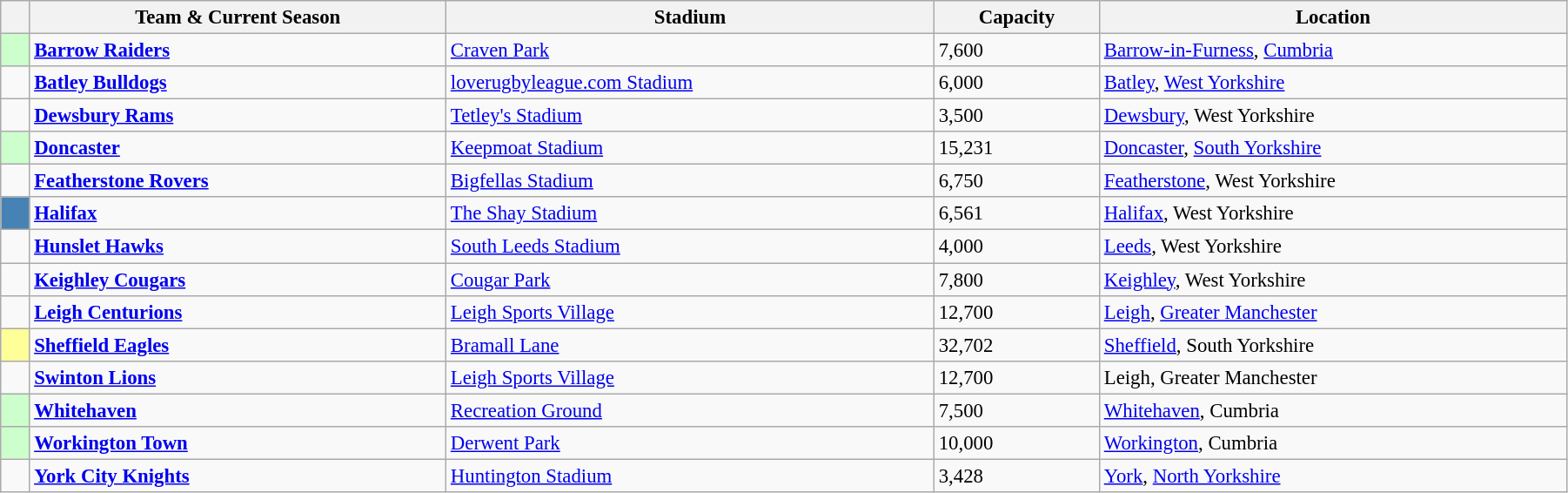<table class="wikitable sortable" style="width:95%; font-size:95%;">
<tr>
<th style="width:15px;" class="unsortable"></th>
<th>Team & Current Season</th>
<th>Stadium</th>
<th>Capacity</th>
<th>Location</th>
</tr>
<tr>
<td style="background:#CCFFCC;"></td>
<td> <strong><a href='#'>Barrow Raiders</a></strong></td>
<td><a href='#'>Craven Park</a></td>
<td>7,600</td>
<td><a href='#'>Barrow-in-Furness</a>, <a href='#'>Cumbria</a></td>
</tr>
<tr>
<td></td>
<td> <strong><a href='#'>Batley Bulldogs</a></strong></td>
<td><a href='#'>loverugbyleague.com Stadium</a></td>
<td>6,000</td>
<td><a href='#'>Batley</a>, <a href='#'>West Yorkshire</a></td>
</tr>
<tr>
<td></td>
<td> <strong><a href='#'>Dewsbury Rams</a></strong></td>
<td><a href='#'>Tetley's Stadium</a></td>
<td>3,500</td>
<td><a href='#'>Dewsbury</a>, West Yorkshire</td>
</tr>
<tr>
<td style="background:#CCFFCC;"></td>
<td> <strong><a href='#'>Doncaster</a></strong></td>
<td><a href='#'>Keepmoat Stadium</a></td>
<td>15,231</td>
<td><a href='#'>Doncaster</a>, <a href='#'>South Yorkshire</a></td>
</tr>
<tr>
<td></td>
<td> <strong><a href='#'>Featherstone Rovers</a></strong></td>
<td><a href='#'>Bigfellas Stadium</a></td>
<td>6,750</td>
<td><a href='#'>Featherstone</a>, West Yorkshire</td>
</tr>
<tr>
<td style="background:#4682b4;"></td>
<td> <strong><a href='#'>Halifax</a></strong></td>
<td><a href='#'>The Shay Stadium</a></td>
<td>6,561</td>
<td><a href='#'>Halifax</a>, West Yorkshire</td>
</tr>
<tr>
<td></td>
<td> <strong><a href='#'>Hunslet Hawks</a></strong></td>
<td><a href='#'>South Leeds Stadium</a></td>
<td>4,000</td>
<td><a href='#'>Leeds</a>, West Yorkshire</td>
</tr>
<tr>
<td></td>
<td> <strong><a href='#'>Keighley Cougars</a></strong></td>
<td><a href='#'>Cougar Park</a></td>
<td>7,800</td>
<td><a href='#'>Keighley</a>, West Yorkshire</td>
</tr>
<tr>
<td></td>
<td> <strong><a href='#'>Leigh Centurions</a></strong></td>
<td><a href='#'>Leigh Sports Village</a></td>
<td>12,700</td>
<td><a href='#'>Leigh</a>, <a href='#'>Greater Manchester</a></td>
</tr>
<tr>
<td style="background:#ff9;"></td>
<td> <strong><a href='#'>Sheffield Eagles</a></strong></td>
<td><a href='#'>Bramall Lane</a></td>
<td>32,702</td>
<td><a href='#'>Sheffield</a>, South Yorkshire</td>
</tr>
<tr>
<td></td>
<td> <strong><a href='#'>Swinton Lions</a></strong></td>
<td><a href='#'>Leigh Sports Village</a></td>
<td>12,700</td>
<td>Leigh, Greater Manchester</td>
</tr>
<tr>
<td style="background:#CCFFCC;"></td>
<td> <strong><a href='#'>Whitehaven</a></strong></td>
<td><a href='#'>Recreation Ground</a></td>
<td>7,500</td>
<td><a href='#'>Whitehaven</a>, Cumbria</td>
</tr>
<tr>
<td style="background:#CCFFCC;"></td>
<td> <strong><a href='#'>Workington Town</a></strong></td>
<td><a href='#'>Derwent Park</a></td>
<td>10,000</td>
<td><a href='#'>Workington</a>, Cumbria</td>
</tr>
<tr>
<td></td>
<td> <strong><a href='#'>York City Knights</a></strong></td>
<td><a href='#'>Huntington Stadium</a></td>
<td>3,428</td>
<td><a href='#'>York</a>, <a href='#'>North Yorkshire</a></td>
</tr>
</table>
